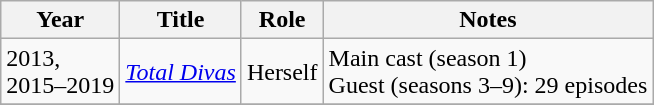<table class="wikitable sortable">
<tr>
<th>Year</th>
<th>Title</th>
<th>Role</th>
<th class="unsortable">Notes</th>
</tr>
<tr>
<td>2013,<br>2015–2019</td>
<td><em><a href='#'>Total Divas</a></em></td>
<td>Herself</td>
<td>Main cast (season 1) <br> Guest (seasons 3–9): 29 episodes</td>
</tr>
<tr>
</tr>
</table>
